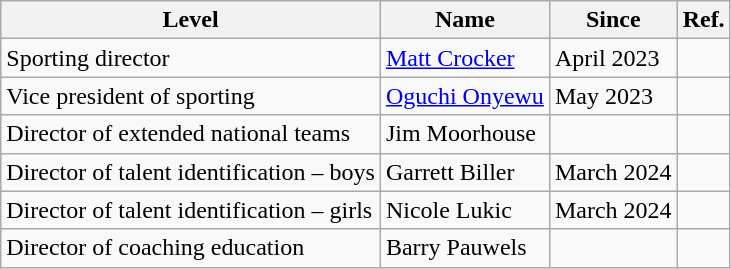<table class="wikitable">
<tr>
<th>Level</th>
<th>Name</th>
<th>Since</th>
<th>Ref.</th>
</tr>
<tr>
<td>Sporting director</td>
<td> <a href='#'>Matt Crocker</a></td>
<td>April 2023</td>
<td></td>
</tr>
<tr>
<td>Vice president of sporting</td>
<td> <a href='#'>Oguchi Onyewu</a></td>
<td>May 2023</td>
<td></td>
</tr>
<tr>
<td>Director of extended national teams</td>
<td> Jim Moorhouse</td>
<td></td>
<td></td>
</tr>
<tr>
<td>Director of talent identification – boys</td>
<td> Garrett Biller</td>
<td>March 2024</td>
<td></td>
</tr>
<tr>
<td>Director of talent identification – girls</td>
<td> Nicole Lukic</td>
<td>March 2024</td>
<td></td>
</tr>
<tr>
<td>Director of coaching education</td>
<td> Barry Pauwels</td>
<td></td>
<td></td>
</tr>
</table>
